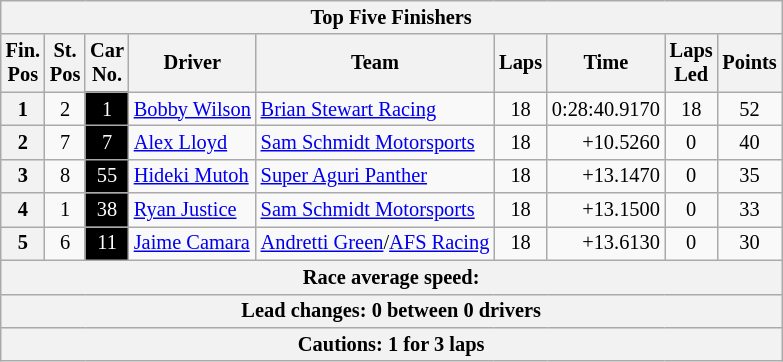<table class="wikitable" style="font-size:85%;">
<tr>
<th colspan=9>Top Five Finishers</th>
</tr>
<tr>
<th>Fin.<br>Pos</th>
<th>St.<br>Pos</th>
<th>Car<br>No.</th>
<th>Driver</th>
<th>Team</th>
<th>Laps</th>
<th>Time</th>
<th>Laps<br>Led</th>
<th>Points</th>
</tr>
<tr>
<th>1</th>
<td align=center>2</td>
<td style="background:#000000; color:white;" align=center>1</td>
<td> <a href='#'>Bobby Wilson</a></td>
<td><a href='#'>Brian Stewart Racing</a></td>
<td align=center>18</td>
<td align=right>0:28:40.9170</td>
<td align=center>18</td>
<td align=center>52</td>
</tr>
<tr>
<th>2</th>
<td align=center>7</td>
<td style="background:#000000; color:white;" align=center>7</td>
<td> <a href='#'>Alex Lloyd</a></td>
<td><a href='#'>Sam Schmidt Motorsports</a></td>
<td align=center>18</td>
<td align=right>+10.5260</td>
<td align=center>0</td>
<td align=center>40</td>
</tr>
<tr>
<th>3</th>
<td align=center>8</td>
<td style="background:#000000; color:white;" align=center>55</td>
<td> <a href='#'>Hideki Mutoh</a></td>
<td><a href='#'>Super Aguri Panther</a></td>
<td align=center>18</td>
<td align=right>+13.1470</td>
<td align=center>0</td>
<td align=center>35</td>
</tr>
<tr>
<th>4</th>
<td align=center>1</td>
<td style="background:#000000; color:white;" align=center>38</td>
<td> <a href='#'>Ryan Justice</a></td>
<td><a href='#'>Sam Schmidt Motorsports</a></td>
<td align=center>18</td>
<td align=right>+13.1500</td>
<td align=center>0</td>
<td align=center>33</td>
</tr>
<tr>
<th>5</th>
<td align=center>6</td>
<td style="background:#000000; color:white;" align=center>11</td>
<td> <a href='#'>Jaime Camara</a></td>
<td><a href='#'>Andretti Green</a>/<a href='#'>AFS Racing</a></td>
<td align=center>18</td>
<td align=right>+13.6130</td>
<td align=center>0</td>
<td align=center>30</td>
</tr>
<tr>
<th colspan=9>Race average speed: </th>
</tr>
<tr>
<th colspan=9>Lead changes: 0 between 0 drivers</th>
</tr>
<tr>
<th colspan=9>Cautions: 1 for 3 laps</th>
</tr>
</table>
